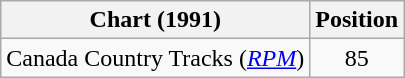<table class="wikitable sortable">
<tr>
<th scope="col">Chart (1991)</th>
<th scope="col">Position</th>
</tr>
<tr>
<td>Canada Country Tracks (<em><a href='#'>RPM</a></em>)</td>
<td align="center">85</td>
</tr>
</table>
